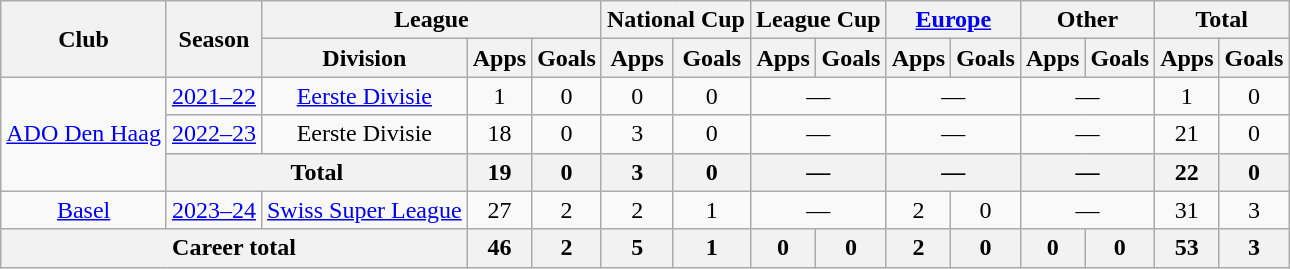<table class="wikitable" style="text-align:center">
<tr>
<th rowspan="2">Club</th>
<th rowspan="2">Season</th>
<th colspan="3">League</th>
<th colspan="2">National Cup</th>
<th colspan="2">League Cup</th>
<th colspan="2"><a href='#'>Europe</a></th>
<th colspan="2">Other</th>
<th colspan="2">Total</th>
</tr>
<tr>
<th>Division</th>
<th>Apps</th>
<th>Goals</th>
<th>Apps</th>
<th>Goals</th>
<th>Apps</th>
<th>Goals</th>
<th>Apps</th>
<th>Goals</th>
<th>Apps</th>
<th>Goals</th>
<th>Apps</th>
<th>Goals</th>
</tr>
<tr>
<td rowspan="3"><a href='#'>ADO Den Haag</a></td>
<td><a href='#'>2021–22</a></td>
<td><a href='#'>Eerste Divisie</a></td>
<td>1</td>
<td>0</td>
<td>0</td>
<td>0</td>
<td colspan="2">—</td>
<td colspan="2">—</td>
<td colspan="2">—</td>
<td>1</td>
<td>0</td>
</tr>
<tr>
<td><a href='#'>2022–23</a></td>
<td>Eerste Divisie</td>
<td>18</td>
<td>0</td>
<td>3</td>
<td>0</td>
<td colspan="2">—</td>
<td colspan="2">—</td>
<td colspan="2">—</td>
<td>21</td>
<td>0</td>
</tr>
<tr>
<th colspan="2">Total</th>
<th>19</th>
<th>0</th>
<th>3</th>
<th>0</th>
<th colspan="2">—</th>
<th colspan="2">—</th>
<th colspan="2">—</th>
<th>22</th>
<th>0</th>
</tr>
<tr>
<td><a href='#'>Basel</a></td>
<td><a href='#'>2023–24</a></td>
<td><a href='#'>Swiss Super League</a></td>
<td>27</td>
<td>2</td>
<td>2</td>
<td>1</td>
<td colspan="2">—</td>
<td>2</td>
<td>0</td>
<td colspan="2">—</td>
<td>31</td>
<td>3</td>
</tr>
<tr>
<th colspan="3"><strong>Career total</strong></th>
<th>46</th>
<th>2</th>
<th>5</th>
<th>1</th>
<th>0</th>
<th>0</th>
<th>2</th>
<th>0</th>
<th>0</th>
<th>0</th>
<th>53</th>
<th>3</th>
</tr>
</table>
